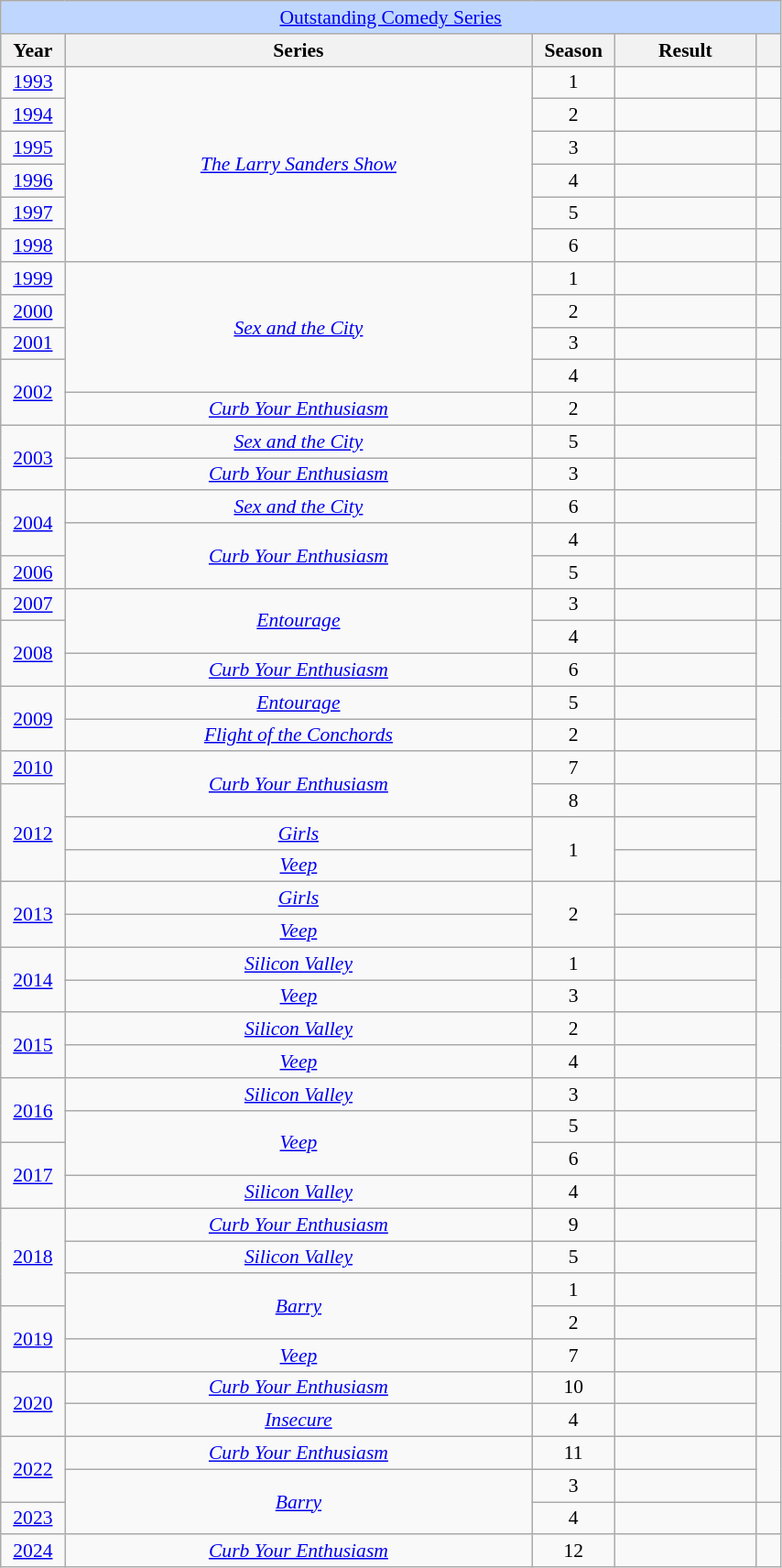<table class="wikitable mw-collapsible" style=" text-align: center; font-size: 90%" width=45%>
<tr ---- bgcolor="#bfd7ff">
<td colspan=6 align=center><a href='#'>Outstanding Comedy Series</a></td>
</tr>
<tr ---- bgcolor="#bfd7ff">
<th scope="col" style="width:1%;">Year</th>
<th scope="col" style="width:20%;">Series</th>
<th scope="col" style="width:1%;">Season</th>
<th scope="col" style="width:5%;">Result</th>
<th scope="col" style="width:1%;"></th>
</tr>
<tr>
<td><a href='#'>1993</a></td>
<td rowspan="6"><em><a href='#'>The Larry Sanders Show</a></em></td>
<td>1</td>
<td></td>
<td></td>
</tr>
<tr>
<td><a href='#'>1994</a></td>
<td>2</td>
<td></td>
<td></td>
</tr>
<tr>
<td><a href='#'>1995</a></td>
<td>3</td>
<td></td>
<td></td>
</tr>
<tr>
<td><a href='#'>1996</a></td>
<td>4</td>
<td></td>
<td></td>
</tr>
<tr>
<td><a href='#'>1997</a></td>
<td>5</td>
<td></td>
<td></td>
</tr>
<tr>
<td><a href='#'>1998</a></td>
<td>6</td>
<td></td>
<td></td>
</tr>
<tr>
<td><a href='#'>1999</a></td>
<td rowspan="4"><em><a href='#'>Sex and the City</a></em></td>
<td>1</td>
<td></td>
<td></td>
</tr>
<tr>
<td><a href='#'>2000</a></td>
<td>2</td>
<td></td>
<td></td>
</tr>
<tr>
<td><a href='#'>2001</a></td>
<td>3</td>
<td></td>
<td></td>
</tr>
<tr>
<td rowspan="2"><a href='#'>2002</a></td>
<td>4</td>
<td></td>
<td rowspan="2"></td>
</tr>
<tr>
<td><em><a href='#'>Curb Your Enthusiasm</a></em></td>
<td>2</td>
<td></td>
</tr>
<tr>
<td rowspan="2"><a href='#'>2003</a></td>
<td><em><a href='#'>Sex and the City</a></em></td>
<td>5</td>
<td></td>
<td rowspan="2"></td>
</tr>
<tr>
<td><em><a href='#'>Curb Your Enthusiasm</a></em></td>
<td>3</td>
<td></td>
</tr>
<tr>
<td rowspan="2"><a href='#'>2004</a></td>
<td><em><a href='#'>Sex and the City</a></em></td>
<td>6</td>
<td></td>
<td rowspan="2"></td>
</tr>
<tr>
<td rowspan="2"><em><a href='#'>Curb Your Enthusiasm</a></em></td>
<td>4</td>
<td></td>
</tr>
<tr>
<td><a href='#'>2006</a></td>
<td>5</td>
<td></td>
<td></td>
</tr>
<tr>
<td><a href='#'>2007</a></td>
<td rowspan="2"><em><a href='#'>Entourage</a></em></td>
<td>3</td>
<td></td>
<td></td>
</tr>
<tr>
<td rowspan="2"><a href='#'>2008</a></td>
<td>4</td>
<td></td>
<td rowspan="2"></td>
</tr>
<tr>
<td><em><a href='#'>Curb Your Enthusiasm</a></em></td>
<td>6</td>
<td></td>
</tr>
<tr>
<td rowspan="2"><a href='#'>2009</a></td>
<td><em><a href='#'>Entourage</a></em></td>
<td>5</td>
<td></td>
<td rowspan="2"></td>
</tr>
<tr>
<td><em><a href='#'>Flight of the Conchords</a></em></td>
<td>2</td>
<td></td>
</tr>
<tr>
<td><a href='#'>2010</a></td>
<td rowspan="2"><em><a href='#'>Curb Your Enthusiasm</a></em></td>
<td>7</td>
<td></td>
<td></td>
</tr>
<tr>
<td rowspan="3"><a href='#'>2012</a></td>
<td>8</td>
<td></td>
<td rowspan="3"></td>
</tr>
<tr>
<td><em><a href='#'>Girls</a></em></td>
<td rowspan="2">1</td>
<td></td>
</tr>
<tr>
<td><em><a href='#'>Veep</a></em></td>
<td></td>
</tr>
<tr>
<td rowspan="2"><a href='#'>2013</a></td>
<td><em><a href='#'>Girls</a></em></td>
<td rowspan="2">2</td>
<td></td>
<td rowspan="2"></td>
</tr>
<tr>
<td><em><a href='#'>Veep</a></em></td>
<td></td>
</tr>
<tr>
<td rowspan="2"><a href='#'>2014</a></td>
<td><em><a href='#'>Silicon Valley</a></em></td>
<td>1</td>
<td></td>
<td rowspan="2"></td>
</tr>
<tr>
<td><em><a href='#'>Veep</a></em></td>
<td>3</td>
<td></td>
</tr>
<tr>
<td rowspan="2"><a href='#'>2015</a></td>
<td><em><a href='#'>Silicon Valley</a></em></td>
<td>2</td>
<td></td>
<td rowspan="2"></td>
</tr>
<tr>
<td><em><a href='#'>Veep</a></em></td>
<td>4</td>
<td></td>
</tr>
<tr>
<td rowspan="2"><a href='#'>2016</a></td>
<td><em><a href='#'>Silicon Valley</a></em></td>
<td>3</td>
<td></td>
<td rowspan="2"></td>
</tr>
<tr>
<td rowspan="2"><em><a href='#'>Veep</a></em></td>
<td>5</td>
<td></td>
</tr>
<tr>
<td rowspan="2"><a href='#'>2017</a></td>
<td>6</td>
<td></td>
<td rowspan="2"></td>
</tr>
<tr>
<td><em><a href='#'>Silicon Valley</a></em></td>
<td>4</td>
<td></td>
</tr>
<tr>
<td rowspan="3"><a href='#'>2018</a></td>
<td><em><a href='#'>Curb Your Enthusiasm</a></em></td>
<td>9</td>
<td></td>
<td rowspan="3"></td>
</tr>
<tr>
<td><em><a href='#'>Silicon Valley</a></em></td>
<td>5</td>
<td></td>
</tr>
<tr>
<td rowspan="2"><em><a href='#'>Barry</a></em></td>
<td>1</td>
<td></td>
</tr>
<tr>
<td rowspan="2"><a href='#'>2019</a></td>
<td>2</td>
<td></td>
<td rowspan="2"></td>
</tr>
<tr>
<td><em><a href='#'>Veep</a></em></td>
<td>7</td>
<td></td>
</tr>
<tr>
<td rowspan="2"><a href='#'>2020</a></td>
<td><em><a href='#'>Curb Your Enthusiasm</a></em></td>
<td>10</td>
<td></td>
<td rowspan="2"></td>
</tr>
<tr>
<td><em><a href='#'>Insecure</a></em></td>
<td>4</td>
<td></td>
</tr>
<tr>
<td rowspan="2"><a href='#'>2022</a></td>
<td><em><a href='#'>Curb Your Enthusiasm</a></em></td>
<td>11</td>
<td></td>
<td rowspan="2"></td>
</tr>
<tr>
<td rowspan="2"><em><a href='#'>Barry</a></em></td>
<td>3</td>
<td></td>
</tr>
<tr>
<td><a href='#'>2023</a></td>
<td>4</td>
<td></td>
<td></td>
</tr>
<tr>
<td><a href='#'>2024</a></td>
<td><em><a href='#'>Curb Your Enthusiasm</a></em></td>
<td>12</td>
<td></td>
<td></td>
</tr>
</table>
